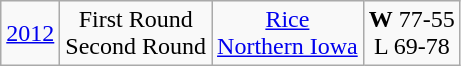<table class="wikitable">
<tr align="center">
<td><a href='#'>2012</a></td>
<td>First Round<br>Second Round</td>
<td><a href='#'>Rice</a><br><a href='#'>Northern Iowa</a></td>
<td><strong>W</strong> 77-55<br>L 69-78</td>
</tr>
</table>
